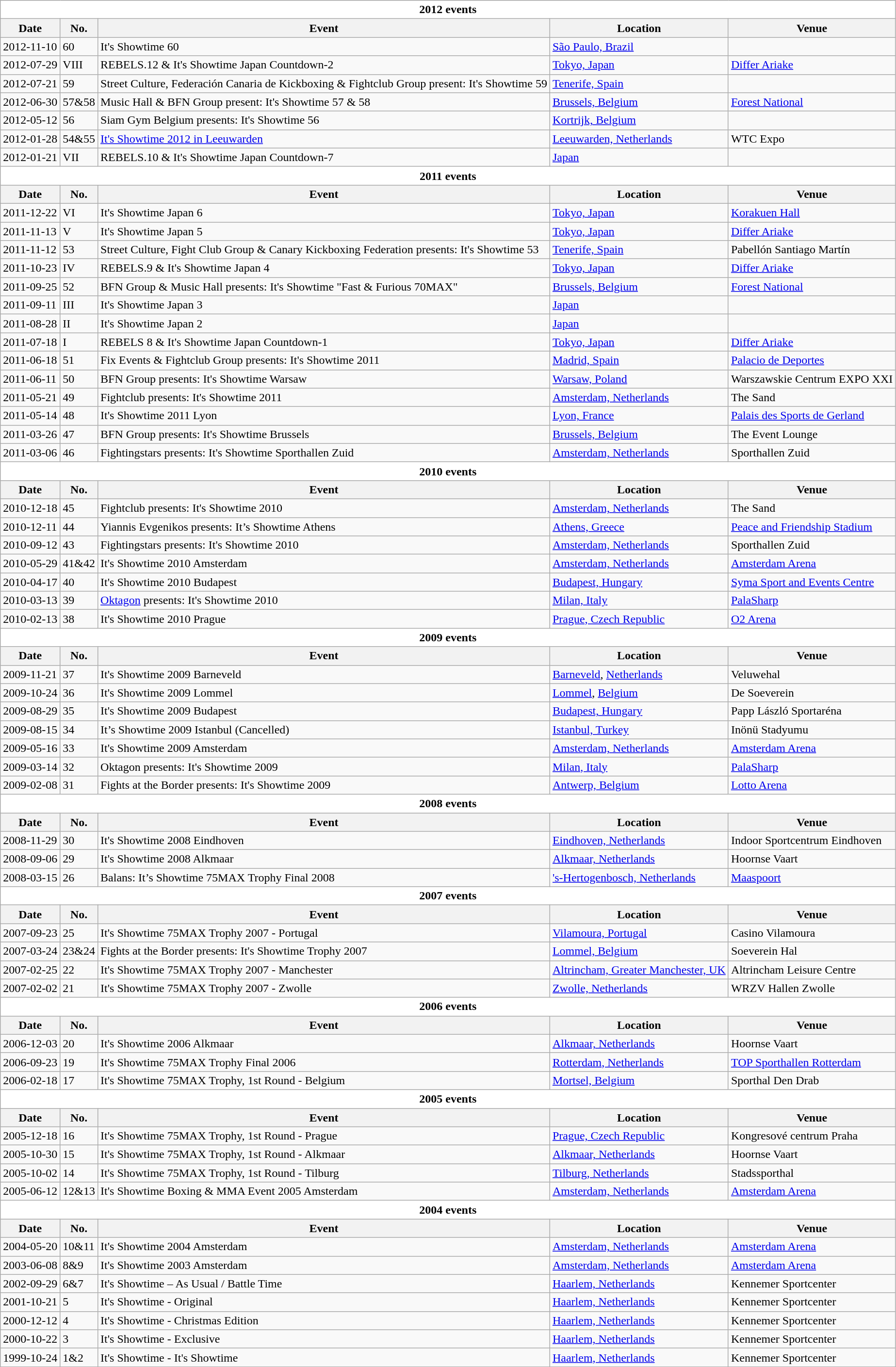<table class="wikitable">
<tr>
<th colspan=5 style="background:white;color:black;">2012 events</th>
</tr>
<tr>
<th>Date</th>
<th>No.</th>
<th>Event</th>
<th>Location</th>
<th>Venue</th>
</tr>
<tr align="left"  bgcolor=>
<td>2012-11-10</td>
<td>60</td>
<td>It's Showtime 60</td>
<td> <a href='#'>São Paulo, Brazil</a></td>
<td></td>
</tr>
<tr align="left"  bgcolor=>
<td>2012-07-29</td>
<td>VIII</td>
<td>REBELS.12 & It's Showtime Japan Countdown-2</td>
<td> <a href='#'>Tokyo, Japan</a></td>
<td><a href='#'>Differ Ariake</a></td>
</tr>
<tr align="left"  bgcolor=>
<td>2012-07-21</td>
<td>59</td>
<td>Street Culture, Federación Canaria de Kickboxing & Fightclub Group present: It's Showtime 59</td>
<td> <a href='#'>Tenerife, Spain</a></td>
<td></td>
</tr>
<tr align="left"  bgcolor=>
<td>2012-06-30</td>
<td>57&58</td>
<td>Music Hall & BFN Group present: It's Showtime 57 & 58</td>
<td> <a href='#'>Brussels, Belgium</a></td>
<td><a href='#'>Forest National</a></td>
</tr>
<tr align="left"  bgcolor=>
<td>2012-05-12</td>
<td>56</td>
<td>Siam Gym Belgium presents: It's Showtime 56</td>
<td> <a href='#'>Kortrijk, Belgium</a></td>
<td></td>
</tr>
<tr align="left"  bgcolor=>
<td>2012-01-28</td>
<td>54&55</td>
<td><a href='#'>It's Showtime 2012 in Leeuwarden</a></td>
<td> <a href='#'>Leeuwarden, Netherlands</a></td>
<td>WTC Expo</td>
</tr>
<tr align="left"  bgcolor=>
<td>2012-01-21</td>
<td>VII</td>
<td>REBELS.10 & It's Showtime Japan Countdown-7</td>
<td> <a href='#'>Japan</a></td>
<td></td>
</tr>
<tr>
<th colspan=5 style="background:white;color:black;">2011 events</th>
</tr>
<tr>
<th>Date</th>
<th>No.</th>
<th>Event</th>
<th>Location</th>
<th>Venue</th>
</tr>
<tr align="left"  bgcolor=>
<td>2011-12-22</td>
<td>VI</td>
<td>It's Showtime Japan 6</td>
<td> <a href='#'>Tokyo, Japan</a></td>
<td><a href='#'>Korakuen Hall</a></td>
</tr>
<tr align="left"  bgcolor=>
<td>2011-11-13</td>
<td>V</td>
<td>It's Showtime Japan 5</td>
<td> <a href='#'>Tokyo, Japan</a></td>
<td><a href='#'>Differ Ariake</a></td>
</tr>
<tr align="left"  bgcolor=>
<td>2011-11-12</td>
<td>53</td>
<td>Street Culture, Fight Club Group & Canary Kickboxing Federation presents: It's Showtime 53</td>
<td> <a href='#'>Tenerife, Spain</a></td>
<td>Pabellón Santiago Martín</td>
</tr>
<tr align="left"  bgcolor=>
<td>2011-10-23</td>
<td>IV</td>
<td>REBELS.9 & It's Showtime Japan 4</td>
<td> <a href='#'>Tokyo, Japan</a></td>
<td><a href='#'>Differ Ariake</a></td>
</tr>
<tr align="left"  bgcolor=>
<td>2011-09-25</td>
<td>52</td>
<td>BFN Group & Music Hall presents: It's Showtime "Fast & Furious 70MAX"</td>
<td> <a href='#'>Brussels, Belgium</a></td>
<td><a href='#'>Forest National</a></td>
</tr>
<tr align="left"  bgcolor=>
<td>2011-09-11</td>
<td>III</td>
<td>It's Showtime Japan 3</td>
<td> <a href='#'>Japan</a></td>
<td></td>
</tr>
<tr align="left"  bgcolor=>
<td>2011-08-28</td>
<td>II</td>
<td>It's Showtime Japan 2</td>
<td> <a href='#'>Japan</a></td>
<td></td>
</tr>
<tr align="left"  bgcolor=>
<td>2011-07-18</td>
<td>I</td>
<td>REBELS 8 & It's Showtime Japan Countdown-1</td>
<td> <a href='#'>Tokyo, Japan</a></td>
<td><a href='#'>Differ Ariake</a></td>
</tr>
<tr align="left"  bgcolor=>
<td>2011-06-18</td>
<td>51</td>
<td>Fix Events & Fightclub Group presents: It's Showtime 2011</td>
<td> <a href='#'>Madrid, Spain</a></td>
<td><a href='#'>Palacio de Deportes</a></td>
</tr>
<tr align="left"  bgcolor=>
<td>2011-06-11</td>
<td>50</td>
<td>BFN Group presents: It's Showtime Warsaw</td>
<td> <a href='#'>Warsaw, Poland</a></td>
<td>Warszawskie Centrum EXPO XXI</td>
</tr>
<tr align="left"  bgcolor=>
<td>2011-05-21</td>
<td>49</td>
<td>Fightclub presents: It's Showtime 2011</td>
<td> <a href='#'>Amsterdam, Netherlands</a></td>
<td>The Sand</td>
</tr>
<tr align="left"  bgcolor=>
<td>2011-05-14</td>
<td>48</td>
<td>It's Showtime 2011 Lyon</td>
<td> <a href='#'>Lyon, France</a></td>
<td><a href='#'>Palais des Sports de Gerland</a></td>
</tr>
<tr align="left"  bgcolor=>
<td>2011-03-26</td>
<td>47</td>
<td>BFN Group presents: It's Showtime Brussels</td>
<td> <a href='#'>Brussels, Belgium</a></td>
<td>The Event Lounge</td>
</tr>
<tr align="left"  bgcolor=>
<td>2011-03-06</td>
<td>46</td>
<td>Fightingstars presents: It's Showtime Sporthallen Zuid</td>
<td> <a href='#'>Amsterdam, Netherlands</a></td>
<td>Sporthallen Zuid</td>
</tr>
<tr>
<th colspan=5 style="background:white;color:black;">2010 events</th>
</tr>
<tr>
<th>Date</th>
<th>No.</th>
<th>Event</th>
<th>Location</th>
<th>Venue</th>
</tr>
<tr align="left"  bgcolor=>
<td>2010-12-18</td>
<td>45</td>
<td>Fightclub presents: It's Showtime 2010</td>
<td> <a href='#'>Amsterdam, Netherlands</a></td>
<td>The Sand</td>
</tr>
<tr align="left"  bgcolor=>
<td>2010-12-11</td>
<td>44</td>
<td>Yiannis Evgenikos presents: It’s Showtime Athens</td>
<td> <a href='#'>Athens, Greece</a></td>
<td><a href='#'>Peace and Friendship Stadium</a></td>
</tr>
<tr align="left"  bgcolor=>
<td>2010-09-12</td>
<td>43</td>
<td>Fightingstars presents: It's Showtime 2010</td>
<td> <a href='#'>Amsterdam, Netherlands</a></td>
<td>Sporthallen Zuid</td>
</tr>
<tr align="left"  bgcolor=>
<td>2010-05-29</td>
<td>41&42</td>
<td>It's Showtime 2010 Amsterdam</td>
<td> <a href='#'>Amsterdam, Netherlands</a></td>
<td><a href='#'>Amsterdam Arena</a></td>
</tr>
<tr align="left"  bgcolor=>
<td>2010-04-17</td>
<td>40</td>
<td>It's Showtime 2010 Budapest</td>
<td> <a href='#'>Budapest, Hungary</a></td>
<td><a href='#'>Syma Sport and Events Centre</a></td>
</tr>
<tr align="left"  bgcolor=>
<td>2010-03-13</td>
<td>39</td>
<td><a href='#'>Oktagon</a> presents: It's Showtime 2010</td>
<td> <a href='#'>Milan, Italy</a></td>
<td><a href='#'>PalaSharp</a></td>
</tr>
<tr align="left"  bgcolor=>
<td>2010-02-13</td>
<td>38</td>
<td>It's Showtime 2010 Prague</td>
<td> <a href='#'>Prague, Czech Republic</a></td>
<td><a href='#'>O2 Arena</a></td>
</tr>
<tr>
<th colspan=5 style="background:white;color:black;">2009 events</th>
</tr>
<tr>
<th>Date</th>
<th>No.</th>
<th>Event</th>
<th>Location</th>
<th>Venue</th>
</tr>
<tr align="left"  bgcolor=>
<td>2009-11-21</td>
<td>37</td>
<td>It's Showtime 2009 Barneveld</td>
<td> <a href='#'>Barneveld</a>, <a href='#'>Netherlands</a></td>
<td>Veluwehal</td>
</tr>
<tr align="left"  bgcolor=>
<td>2009-10-24</td>
<td>36</td>
<td>It's Showtime 2009 Lommel</td>
<td> <a href='#'>Lommel</a>, <a href='#'>Belgium</a></td>
<td>De Soeverein</td>
</tr>
<tr align="left"  bgcolor=>
<td>2009-08-29</td>
<td>35</td>
<td>It's Showtime 2009 Budapest</td>
<td> <a href='#'>Budapest, Hungary</a></td>
<td>Papp  László Sportaréna</td>
</tr>
<tr align="left"  bgcolor=>
<td>2009-08-15</td>
<td>34</td>
<td>It’s Showtime 2009 Istanbul (Cancelled)</td>
<td> <a href='#'>Istanbul, Turkey</a></td>
<td>Inönü Stadyumu</td>
</tr>
<tr align="left"  bgcolor=>
<td>2009-05-16</td>
<td>33</td>
<td>It's Showtime 2009 Amsterdam</td>
<td> <a href='#'>Amsterdam, Netherlands</a></td>
<td><a href='#'>Amsterdam Arena</a></td>
</tr>
<tr align="left"  bgcolor=>
<td>2009-03-14</td>
<td>32</td>
<td>Oktagon presents: It's Showtime 2009</td>
<td> <a href='#'>Milan, Italy</a></td>
<td><a href='#'>PalaSharp</a></td>
</tr>
<tr align="left"  bgcolor=>
<td>2009-02-08</td>
<td>31</td>
<td>Fights at the Border presents: It's Showtime 2009</td>
<td> <a href='#'>Antwerp, Belgium</a></td>
<td><a href='#'>Lotto Arena</a></td>
</tr>
<tr>
<th colspan=5 style="background:white;color:black;">2008 events</th>
</tr>
<tr>
<th>Date</th>
<th>No.</th>
<th>Event</th>
<th>Location</th>
<th>Venue</th>
</tr>
<tr align="left"  bgcolor=>
<td>2008-11-29</td>
<td>30</td>
<td>It's Showtime 2008 Eindhoven</td>
<td> <a href='#'>Eindhoven, Netherlands</a></td>
<td>Indoor Sportcentrum Eindhoven</td>
</tr>
<tr align="left"  bgcolor=>
<td>2008-09-06</td>
<td>29</td>
<td>It's Showtime 2008 Alkmaar</td>
<td> <a href='#'>Alkmaar, Netherlands</a></td>
<td>Hoornse Vaart</td>
</tr>
<tr align="left"  bgcolor=>
<td>2008-03-15</td>
<td>26</td>
<td>Balans: It’s Showtime 75MAX Trophy Final 2008</td>
<td> <a href='#'>'s-Hertogenbosch, Netherlands</a></td>
<td><a href='#'>Maaspoort</a></td>
</tr>
<tr>
<th colspan=5 style="background:white;color:black;">2007 events</th>
</tr>
<tr>
<th>Date</th>
<th>No.</th>
<th>Event</th>
<th>Location</th>
<th>Venue</th>
</tr>
<tr align="left"  bgcolor=>
<td>2007-09-23</td>
<td>25</td>
<td>It's Showtime 75MAX Trophy 2007 - Portugal</td>
<td> <a href='#'>Vilamoura, Portugal</a></td>
<td>Casino Vilamoura</td>
</tr>
<tr align="left"  bgcolor=>
<td>2007-03-24</td>
<td>23&24</td>
<td>Fights at the Border presents: It's Showtime Trophy 2007</td>
<td> <a href='#'>Lommel, Belgium</a></td>
<td>Soeverein Hal</td>
</tr>
<tr align="left"  bgcolor=>
<td>2007-02-25</td>
<td>22</td>
<td>It's Showtime 75MAX Trophy 2007 - Manchester</td>
<td> <a href='#'>Altrincham, Greater Manchester, UK</a></td>
<td>Altrincham Leisure Centre</td>
</tr>
<tr align="left"  bgcolor=>
<td>2007-02-02</td>
<td>21</td>
<td>It's Showtime 75MAX Trophy 2007 - Zwolle</td>
<td> <a href='#'>Zwolle, Netherlands</a></td>
<td>WRZV Hallen Zwolle</td>
</tr>
<tr>
<th colspan=5 style="background:white;color:black;">2006 events</th>
</tr>
<tr>
<th>Date</th>
<th>No.</th>
<th>Event</th>
<th>Location</th>
<th>Venue</th>
</tr>
<tr align="left"  bgcolor=>
<td>2006-12-03</td>
<td>20</td>
<td>It's Showtime 2006 Alkmaar</td>
<td> <a href='#'>Alkmaar, Netherlands</a></td>
<td>Hoornse Vaart</td>
</tr>
<tr align="left"  bgcolor=>
<td>2006-09-23</td>
<td>19</td>
<td>It's Showtime 75MAX Trophy Final 2006</td>
<td> <a href='#'>Rotterdam, Netherlands</a></td>
<td><a href='#'>TOP Sporthallen Rotterdam</a></td>
</tr>
<tr align="left"  bgcolor=>
<td>2006-02-18</td>
<td>17</td>
<td>It's Showtime 75MAX Trophy, 1st Round - Belgium</td>
<td> <a href='#'>Mortsel, Belgium</a></td>
<td>Sporthal Den Drab</td>
</tr>
<tr>
<th colspan=5 style="background:white;color:black;">2005 events</th>
</tr>
<tr>
<th>Date</th>
<th>No.</th>
<th>Event</th>
<th>Location</th>
<th>Venue</th>
</tr>
<tr align="left"  bgcolor=>
<td>2005-12-18</td>
<td>16</td>
<td>It's Showtime 75MAX Trophy, 1st Round - Prague</td>
<td> <a href='#'>Prague, Czech Republic</a></td>
<td>Kongresové centrum Praha</td>
</tr>
<tr align="left"  bgcolor=>
<td>2005-10-30</td>
<td>15</td>
<td>It's Showtime 75MAX Trophy, 1st Round - Alkmaar</td>
<td> <a href='#'>Alkmaar, Netherlands</a></td>
<td>Hoornse Vaart</td>
</tr>
<tr align="left"  bgcolor=>
<td>2005-10-02</td>
<td>14</td>
<td>It's Showtime 75MAX Trophy, 1st Round - Tilburg</td>
<td> <a href='#'>Tilburg, Netherlands</a></td>
<td>Stadssporthal</td>
</tr>
<tr align="left"  bgcolor=>
<td>2005-06-12</td>
<td>12&13</td>
<td>It's Showtime Boxing & MMA Event 2005 Amsterdam</td>
<td> <a href='#'>Amsterdam, Netherlands</a></td>
<td><a href='#'>Amsterdam Arena</a></td>
</tr>
<tr>
<th colspan=5 style="background:white;color:black;">2004 events</th>
</tr>
<tr>
<th>Date</th>
<th>No.</th>
<th>Event</th>
<th>Location</th>
<th>Venue</th>
</tr>
<tr align="left"  bgcolor=>
<td>2004-05-20</td>
<td>10&11</td>
<td>It's Showtime 2004 Amsterdam</td>
<td> <a href='#'>Amsterdam, Netherlands</a></td>
<td><a href='#'>Amsterdam Arena</a></td>
</tr>
<tr align="left"  bgcolor=>
<td>2003-06-08</td>
<td>8&9</td>
<td>It's Showtime 2003 Amsterdam</td>
<td> <a href='#'>Amsterdam, Netherlands</a></td>
<td><a href='#'>Amsterdam Arena</a></td>
</tr>
<tr align="left"  bgcolor=>
<td>2002-09-29</td>
<td>6&7</td>
<td>It's Showtime – As Usual / Battle Time</td>
<td> <a href='#'>Haarlem, Netherlands</a></td>
<td>Kennemer Sportcenter</td>
</tr>
<tr align="left"  bgcolor=>
<td>2001-10-21</td>
<td>5</td>
<td>It's Showtime - Original</td>
<td> <a href='#'>Haarlem, Netherlands</a></td>
<td>Kennemer Sportcenter</td>
</tr>
<tr align="left"  bgcolor=>
<td>2000-12-12</td>
<td>4</td>
<td>It's Showtime - Christmas Edition</td>
<td> <a href='#'>Haarlem, Netherlands</a></td>
<td>Kennemer Sportcenter</td>
</tr>
<tr align="left"  bgcolor=>
<td>2000-10-22</td>
<td>3</td>
<td>It's Showtime - Exclusive</td>
<td> <a href='#'>Haarlem, Netherlands</a></td>
<td>Kennemer Sportcenter</td>
</tr>
<tr align="left"  bgcolor=>
<td>1999-10-24</td>
<td>1&2</td>
<td>It's Showtime - It's Showtime</td>
<td> <a href='#'>Haarlem, Netherlands</a></td>
<td>Kennemer Sportcenter</td>
</tr>
<tr>
</tr>
</table>
